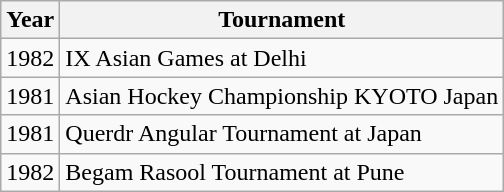<table class="wikitable">
<tr>
<th>Year</th>
<th>Tournament</th>
</tr>
<tr>
<td>1982</td>
<td>IX Asian Games at Delhi</td>
</tr>
<tr>
<td>1981</td>
<td>Asian Hockey Championship KYOTO Japan</td>
</tr>
<tr>
<td>1981</td>
<td>Querdr Angular Tournament at Japan</td>
</tr>
<tr>
<td>1982</td>
<td>Begam Rasool Tournament at Pune</td>
</tr>
</table>
